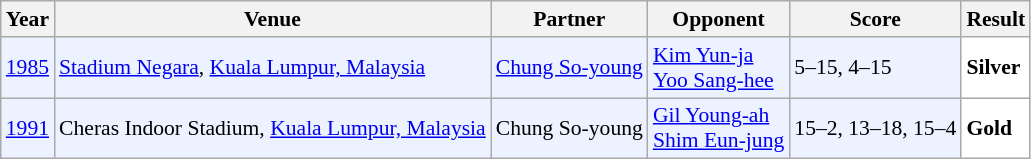<table class="sortable wikitable" style="font-size: 90%;">
<tr>
<th>Year</th>
<th>Venue</th>
<th>Partner</th>
<th>Opponent</th>
<th>Score</th>
<th>Result</th>
</tr>
<tr style="background:#ECF2FF">
<td align="center"><a href='#'>1985</a></td>
<td align="left"><a href='#'>Stadium Negara</a>, <a href='#'>Kuala Lumpur, Malaysia</a></td>
<td align="left"> <a href='#'>Chung So-young</a></td>
<td align="left"> <a href='#'>Kim Yun-ja</a> <br>  <a href='#'>Yoo Sang-hee</a></td>
<td align="left">5–15, 4–15</td>
<td style="text-align:left; background:white"> <strong>Silver</strong></td>
</tr>
<tr style="background:#ECF2FF">
<td align="center"><a href='#'>1991</a></td>
<td align="left">Cheras Indoor Stadium, <a href='#'>Kuala Lumpur, Malaysia</a></td>
<td align="left"> Chung So-young</td>
<td align="left"> <a href='#'>Gil Young-ah</a> <br>  <a href='#'>Shim Eun-jung</a></td>
<td align="left">15–2, 13–18, 15–4</td>
<td style="text-align:left; background:white"> <strong>Gold</strong></td>
</tr>
</table>
